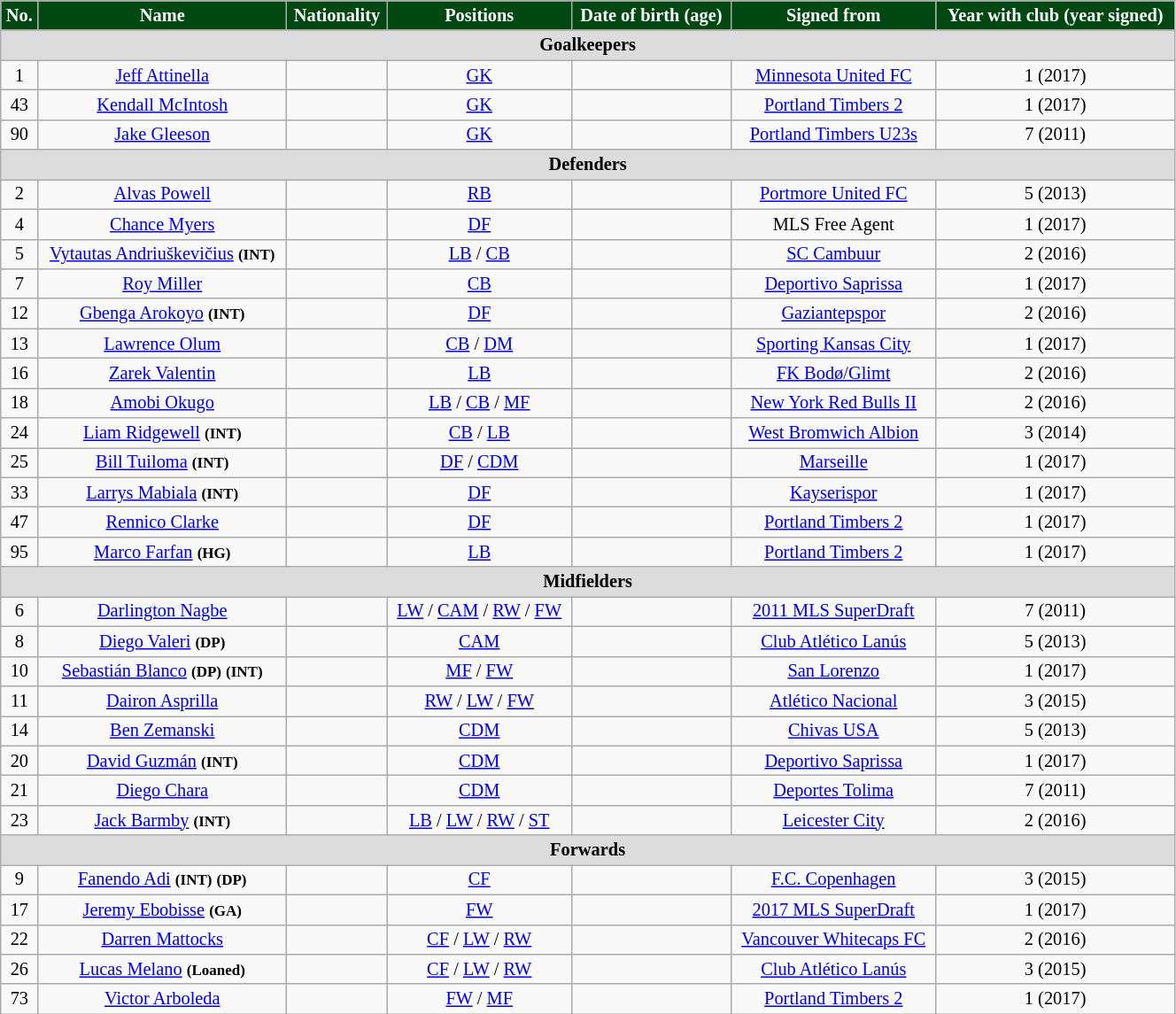<table class="wikitable" style="text-align:center; font-size:85%; width:70%;">
<tr>
<th style="background:#004812; color:white; text-align:center;">No.</th>
<th style="background:#004812; color:white; text-align:center;">Name</th>
<th style="background:#004812; color:white; text-align:center;">Nationality</th>
<th style="background:#004812; color:white; text-align:center;">Positions</th>
<th style="background:#004812; color:white; text-align:center;">Date of birth (age)</th>
<th style="background:#004812; color:white; text-align:center;">Signed from</th>
<th style="background:#004812; color:white; text-align:center;">Year with club (year signed)</th>
</tr>
<tr>
<th colspan="7" style="background:#dcdcdc; text-align:center">Goalkeepers</th>
</tr>
<tr>
<td>1</td>
<td><a href='#'>Jeff Attinella</a></td>
<td></td>
<td><a href='#'>GK</a></td>
<td></td>
<td> <a href='#'>Minnesota United FC</a></td>
<td>1 (2017)</td>
</tr>
<tr>
<td>43</td>
<td><a href='#'>Kendall McIntosh</a></td>
<td></td>
<td><a href='#'>GK</a></td>
<td></td>
<td> <a href='#'>Portland Timbers 2</a></td>
<td>1 (2017)</td>
</tr>
<tr>
<td>90</td>
<td><a href='#'>Jake Gleeson</a></td>
<td></td>
<td><a href='#'>GK</a></td>
<td></td>
<td> <a href='#'>Portland Timbers U23s</a></td>
<td>7 (2011)</td>
</tr>
<tr>
<th colspan="7" style="background:#dcdcdc; text-align:center">Defenders</th>
</tr>
<tr>
<td>2</td>
<td><a href='#'>Alvas Powell</a></td>
<td></td>
<td><a href='#'>RB</a></td>
<td></td>
<td> <a href='#'>Portmore United FC</a></td>
<td>5 (2013)</td>
</tr>
<tr>
<td>4</td>
<td><a href='#'>Chance Myers</a></td>
<td></td>
<td><a href='#'>DF</a></td>
<td></td>
<td>MLS Free Agent</td>
<td>1 (2017)</td>
</tr>
<tr>
<td>5</td>
<td><a href='#'>Vytautas Andriuškevičius</a> <small><strong>(INT)</strong></small></td>
<td></td>
<td><a href='#'>LB</a> / <a href='#'>CB</a></td>
<td></td>
<td> <a href='#'>SC Cambuur</a></td>
<td>2 (2016)</td>
</tr>
<tr>
<td>7</td>
<td><a href='#'>Roy Miller</a></td>
<td></td>
<td><a href='#'>CB</a></td>
<td></td>
<td> <a href='#'>Deportivo Saprissa</a></td>
<td>1 (2017)</td>
</tr>
<tr>
<td>12</td>
<td><a href='#'>Gbenga Arokoyo</a> <small><strong>(INT)</strong></small></td>
<td></td>
<td><a href='#'>DF</a></td>
<td></td>
<td> <a href='#'>Gaziantepspor</a></td>
<td>2 (2016)</td>
</tr>
<tr>
<td>13</td>
<td><a href='#'>Lawrence Olum</a></td>
<td></td>
<td><a href='#'>CB</a> / <a href='#'>DM</a></td>
<td></td>
<td> <a href='#'>Sporting Kansas City</a></td>
<td>1 (2017)</td>
</tr>
<tr>
<td>16</td>
<td><a href='#'>Zarek Valentin</a></td>
<td></td>
<td><a href='#'>LB</a></td>
<td></td>
<td> <a href='#'>FK Bodø/Glimt</a></td>
<td>2 (2016)</td>
</tr>
<tr>
<td>18</td>
<td><a href='#'>Amobi Okugo</a></td>
<td></td>
<td><a href='#'>LB</a> / <a href='#'>CB</a> / <a href='#'>MF</a></td>
<td></td>
<td> <a href='#'>New York Red Bulls II</a></td>
<td>2 (2016)</td>
</tr>
<tr>
<td>24</td>
<td><a href='#'>Liam Ridgewell</a> <small><strong>(INT)</strong></small></td>
<td></td>
<td><a href='#'>CB</a> / <a href='#'>LB</a></td>
<td></td>
<td> <a href='#'>West Bromwich Albion</a></td>
<td>3 (2014)</td>
</tr>
<tr>
<td>25</td>
<td><a href='#'>Bill Tuiloma</a> <small><strong>(INT)</strong></small></td>
<td></td>
<td><a href='#'>DF</a> / <a href='#'>CDM</a></td>
<td></td>
<td> <a href='#'>Marseille</a></td>
<td>1 (2017)</td>
</tr>
<tr>
<td>33</td>
<td><a href='#'>Larrys Mabiala</a> <small><strong>(INT)</strong></small></td>
<td></td>
<td><a href='#'>DF</a></td>
<td></td>
<td> <a href='#'>Kayserispor</a></td>
<td>1 (2017)</td>
</tr>
<tr>
<td>47</td>
<td><a href='#'>Rennico Clarke</a></td>
<td></td>
<td><a href='#'>DF</a></td>
<td></td>
<td> <a href='#'>Portland Timbers 2</a></td>
<td>1 (2017)</td>
</tr>
<tr>
<td>95</td>
<td><a href='#'>Marco Farfan</a> <small><strong>(HG)</strong></small></td>
<td></td>
<td><a href='#'>LB</a></td>
<td></td>
<td> <a href='#'>Portland Timbers 2</a></td>
<td>1 (2017)</td>
</tr>
<tr>
<th colspan="7" style="background:#dcdcdc; text-align:center">Midfielders</th>
</tr>
<tr>
<td>6</td>
<td><a href='#'>Darlington Nagbe</a></td>
<td></td>
<td><a href='#'>LW</a> / <a href='#'>CAM</a> / <a href='#'>RW</a> / <a href='#'>FW</a></td>
<td></td>
<td> <a href='#'>2011 MLS SuperDraft</a></td>
<td>7 (2011)</td>
</tr>
<tr>
<td>8</td>
<td><a href='#'>Diego Valeri</a> <small><strong>(DP)</strong></small></td>
<td></td>
<td><a href='#'>CAM</a></td>
<td></td>
<td> <a href='#'>Club Atlético Lanús</a></td>
<td>5 (2013)</td>
</tr>
<tr>
<td>10</td>
<td><a href='#'>Sebastián Blanco</a> <small><strong>(DP)</strong></small> <small><strong>(INT)</strong></small></td>
<td></td>
<td><a href='#'>MF</a> / <a href='#'>FW</a></td>
<td></td>
<td> <a href='#'>San Lorenzo</a></td>
<td>1 (2017)</td>
</tr>
<tr>
<td>11</td>
<td><a href='#'>Dairon Asprilla</a></td>
<td></td>
<td><a href='#'>RW</a> / <a href='#'>LW</a> / <a href='#'>FW</a></td>
<td></td>
<td> <a href='#'>Atlético Nacional</a></td>
<td>3 (2015)</td>
</tr>
<tr>
<td>14</td>
<td><a href='#'>Ben Zemanski</a></td>
<td></td>
<td><a href='#'>CDM</a></td>
<td></td>
<td> <a href='#'>Chivas USA</a></td>
<td>5 (2013)</td>
</tr>
<tr>
<td>20</td>
<td><a href='#'>David Guzmán</a> <small><strong>(INT)</strong></small></td>
<td></td>
<td><a href='#'>CDM</a></td>
<td></td>
<td> <a href='#'>Deportivo Saprissa</a></td>
<td>1 (2017)</td>
</tr>
<tr>
<td>21</td>
<td><a href='#'>Diego Chara</a></td>
<td></td>
<td><a href='#'>CDM</a></td>
<td></td>
<td> <a href='#'>Deportes Tolima</a></td>
<td>7 (2011)</td>
</tr>
<tr>
<td>23</td>
<td><a href='#'>Jack Barmby</a> <small><strong>(INT)</strong></small></td>
<td></td>
<td><a href='#'>LB</a> / <a href='#'>LW</a> / <a href='#'>RW</a> / <a href='#'>ST</a></td>
<td></td>
<td> <a href='#'>Leicester City</a></td>
<td>2 (2016)</td>
</tr>
<tr>
<th colspan="7" style="background:#dcdcdc; text-align:center">Forwards</th>
</tr>
<tr>
<td>9</td>
<td><a href='#'>Fanendo Adi</a> <small><strong>(INT)</strong></small> <small><strong>(DP)</strong></small></td>
<td></td>
<td><a href='#'>CF</a></td>
<td></td>
<td> <a href='#'>F.C. Copenhagen</a></td>
<td>3 (2015)</td>
</tr>
<tr>
<td>17</td>
<td><a href='#'>Jeremy Ebobisse</a> <small><strong>(GA)</strong></small></td>
<td></td>
<td><a href='#'>FW</a></td>
<td></td>
<td> <a href='#'>2017 MLS SuperDraft</a></td>
<td>1 (2017)</td>
</tr>
<tr>
<td>22</td>
<td><a href='#'>Darren Mattocks</a></td>
<td></td>
<td><a href='#'>CF</a> / <a href='#'>LW</a> / <a href='#'>RW</a></td>
<td></td>
<td> <a href='#'>Vancouver Whitecaps FC</a></td>
<td>2 (2016)</td>
</tr>
<tr>
<td>26</td>
<td><a href='#'>Lucas Melano</a> <small><strong>(Loaned)</strong></small></td>
<td></td>
<td><a href='#'>CF</a> / <a href='#'>LW</a> / <a href='#'>RW</a></td>
<td></td>
<td> <a href='#'>Club Atlético Lanús</a></td>
<td>3 (2015)</td>
</tr>
<tr>
<td>73</td>
<td><a href='#'>Victor Arboleda</a></td>
<td></td>
<td><a href='#'>FW</a> / <a href='#'>MF</a></td>
<td></td>
<td> <a href='#'>Portland Timbers 2</a></td>
<td>1 (2017)</td>
</tr>
</table>
